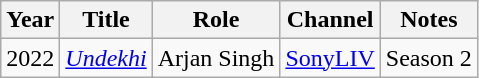<table class="wikitable sortable">
<tr>
<th>Year</th>
<th>Title</th>
<th>Role</th>
<th>Channel</th>
<th>Notes</th>
</tr>
<tr>
<td>2022</td>
<td><em><a href='#'>Undekhi</a></em></td>
<td>Arjan Singh</td>
<td><a href='#'>SonyLIV</a></td>
<td>Season 2</td>
</tr>
</table>
